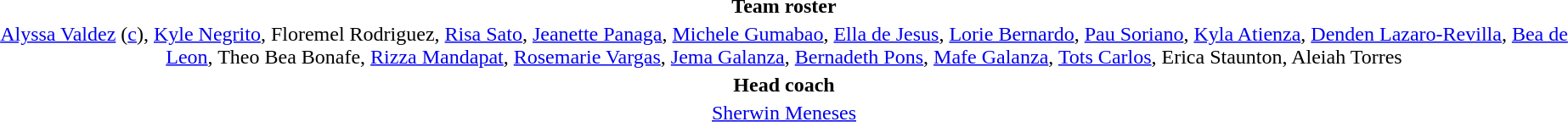<table style="text-align:center; margin-top:2em; margin-left:auto; margin-right:auto">
<tr>
<td><strong>Team roster</strong></td>
</tr>
<tr>
<td><a href='#'>Alyssa Valdez</a> (<a href='#'>c</a>), <a href='#'>Kyle Negrito</a>, Floremel Rodriguez, <a href='#'>Risa Sato</a>, <a href='#'>Jeanette Panaga</a>, <a href='#'>Michele Gumabao</a>, <a href='#'>Ella de Jesus</a>, <a href='#'>Lorie Bernardo</a>, <a href='#'>Pau Soriano</a>, <a href='#'>Kyla Atienza</a>, <a href='#'>Denden Lazaro-Revilla</a>, <a href='#'>Bea de Leon</a>, Theo Bea Bonafe, <a href='#'>Rizza Mandapat</a>, <a href='#'>Rosemarie Vargas</a>, <a href='#'>Jema Galanza</a>, <a href='#'>Bernadeth Pons</a>, <a href='#'>Mafe Galanza</a>, <a href='#'>Tots Carlos</a>, Erica Staunton, Aleiah Torres</td>
</tr>
<tr>
<td><strong>Head coach</strong></td>
</tr>
<tr>
<td><a href='#'>Sherwin Meneses</a></td>
</tr>
</table>
